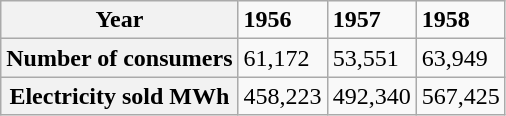<table class="wikitable">
<tr>
<th>Year</th>
<td><strong>1956</strong></td>
<td><strong>1957</strong></td>
<td><strong>1958</strong></td>
</tr>
<tr>
<th>Number of consumers</th>
<td>61,172</td>
<td>53,551</td>
<td>63,949</td>
</tr>
<tr>
<th>Electricity sold MWh</th>
<td>458,223</td>
<td>492,340</td>
<td>567,425</td>
</tr>
</table>
